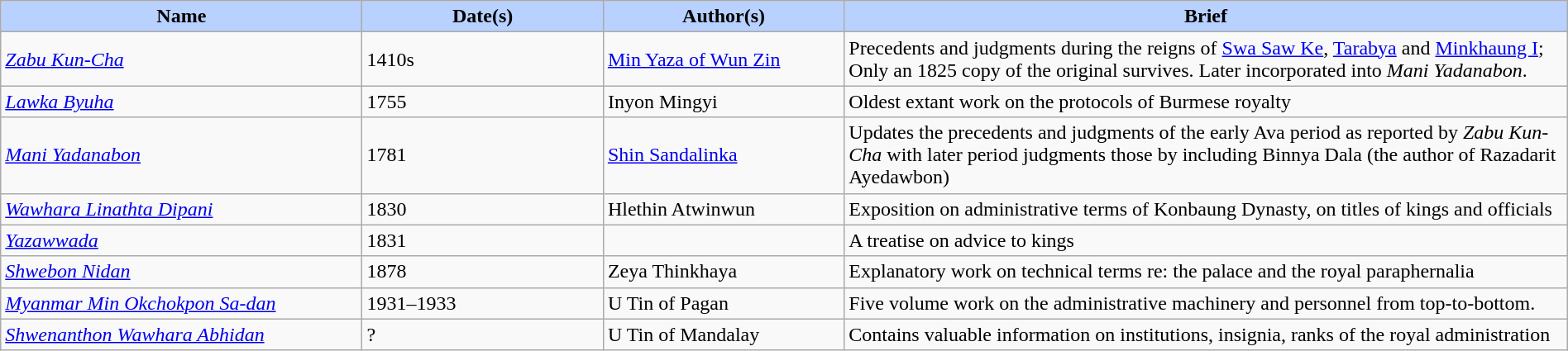<table width=100% class="wikitable sortable" border="1">
<tr>
<th style="background-color:#B9D1FF" width=15%>Name</th>
<th style="background-color:#B9D1FF" width=10%>Date(s)</th>
<th style="background-color:#B9D1FF" width=10%>Author(s)</th>
<th style="background-color:#B9D1FF" width=30%>Brief</th>
</tr>
<tr>
<td><em><a href='#'>Zabu Kun-Cha</a></em></td>
<td> 1410s</td>
<td><a href='#'>Min Yaza of Wun Zin</a></td>
<td>Precedents and judgments during the reigns of <a href='#'>Swa Saw Ke</a>, <a href='#'>Tarabya</a> and <a href='#'>Minkhaung I</a>; Only an 1825 copy of the original survives. Later incorporated into <em>Mani Yadanabon</em>.</td>
</tr>
<tr>
<td><em><a href='#'>Lawka Byuha</a></em></td>
<td>1755</td>
<td>Inyon Mingyi</td>
<td>Oldest extant work on the protocols of Burmese royalty</td>
</tr>
<tr>
<td><em><a href='#'>Mani Yadanabon</a></em></td>
<td>1781</td>
<td><a href='#'>Shin Sandalinka</a></td>
<td>Updates the precedents and judgments of the early Ava period as reported by <em>Zabu Kun-Cha</em> with later period judgments those by including Binnya Dala (the author of Razadarit Ayedawbon)</td>
</tr>
<tr>
<td><em><a href='#'>Wawhara Linathta Dipani</a></em></td>
<td>1830</td>
<td>Hlethin Atwinwun</td>
<td>Exposition on administrative terms of Konbaung Dynasty, on titles of kings and officials</td>
</tr>
<tr>
<td><em><a href='#'>Yazawwada</a></em></td>
<td>1831</td>
<td></td>
<td>A treatise on advice to kings</td>
</tr>
<tr>
<td><em><a href='#'>Shwebon Nidan</a></em></td>
<td>1878</td>
<td>Zeya Thinkhaya</td>
<td>Explanatory work on technical terms re: the palace and the royal paraphernalia</td>
</tr>
<tr>
<td><em><a href='#'>Myanmar Min Okchokpon Sa-dan</a></em></td>
<td>1931–1933</td>
<td>U Tin of Pagan</td>
<td>Five volume work on the administrative machinery and personnel from top-to-bottom.</td>
</tr>
<tr>
<td><em><a href='#'>Shwenanthon Wawhara Abhidan</a></em></td>
<td>?</td>
<td>U Tin of Mandalay</td>
<td>Contains valuable information on institutions, insignia, ranks of the royal administration</td>
</tr>
</table>
